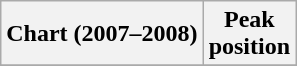<table class="wikitable plainrowheaders" style="text-align:center">
<tr>
<th>Chart (2007–2008)</th>
<th>Peak<br>position</th>
</tr>
<tr>
</tr>
</table>
